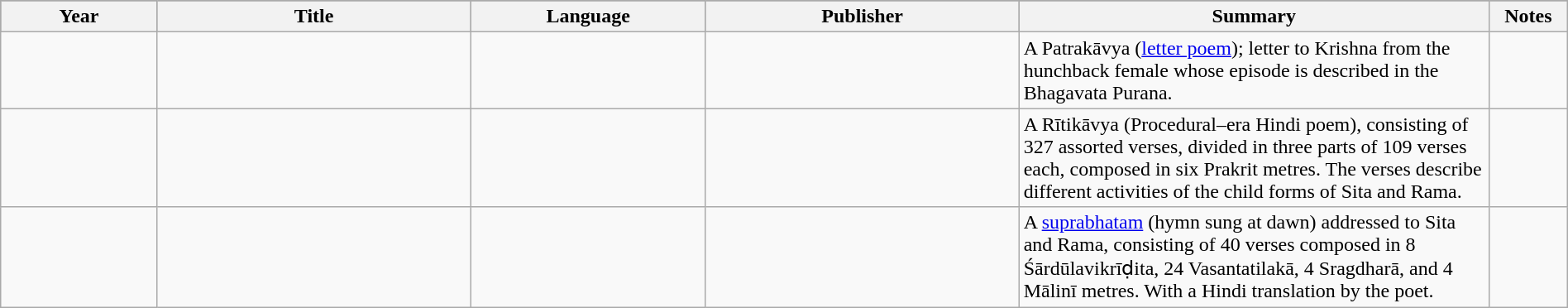<table class="wikitable sortable" align="center" cellpadding="7" style="clear:both;" width="100%">
<tr align="center" bgcolor="#696969">
<th scope="col" width="10%"><div>Year</div></th>
<th scope="col" width="20%"><div>Title</div></th>
<th scope="col" width="15%"><div>Language</div></th>
<th scope="col" width="20%"><div>Publisher</div></th>
<th scope="col" align="center" width="30%">Summary</th>
<th scope="col" align="center" width="5%">Notes</th>
</tr>
<tr valign="top">
<td></td>
<td></td>
<td></td>
<td></td>
<td>A Patrakāvya (<a href='#'>letter poem</a>); letter to Krishna from the hunchback female whose episode is described in the Bhagavata Purana.</td>
<td></td>
</tr>
<tr valign="top">
<td width="10%"></td>
<td></td>
<td></td>
<td></td>
<td>A Rītikāvya (Procedural–era Hindi poem), consisting of 327 assorted verses, divided in three parts of 109 verses each, composed in six Prakrit metres. The verses describe different activities of the child forms of Sita and Rama.</td>
<td></td>
</tr>
<tr valign="top">
<td></td>
<td></td>
<td></td>
<td></td>
<td>A <a href='#'>suprabhatam</a> (hymn sung at dawn) addressed to Sita and Rama, consisting of 40 verses composed in 8 Śārdūlavikrīḍita, 24 Vasantatilakā, 4 Sragdharā, and 4 Mālinī metres. With a Hindi translation by the poet.</td>
<td></td>
</tr>
</table>
